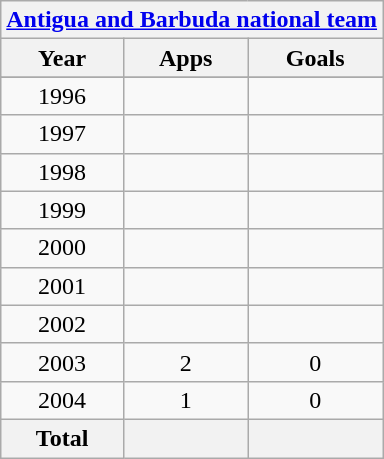<table class="wikitable" style="text-align:center">
<tr>
<th colspan=3><a href='#'>Antigua and Barbuda national team</a></th>
</tr>
<tr>
<th>Year</th>
<th>Apps</th>
<th>Goals</th>
</tr>
<tr>
</tr>
<tr>
<td>1996</td>
<td></td>
<td></td>
</tr>
<tr>
<td>1997</td>
<td></td>
<td></td>
</tr>
<tr>
<td>1998</td>
<td></td>
<td></td>
</tr>
<tr>
<td>1999</td>
<td></td>
<td></td>
</tr>
<tr>
<td>2000</td>
<td></td>
<td></td>
</tr>
<tr>
<td>2001</td>
<td></td>
<td></td>
</tr>
<tr>
<td>2002</td>
<td></td>
<td></td>
</tr>
<tr>
<td>2003</td>
<td>2</td>
<td>0</td>
</tr>
<tr>
<td>2004</td>
<td>1</td>
<td>0</td>
</tr>
<tr>
<th>Total</th>
<th></th>
<th></th>
</tr>
</table>
